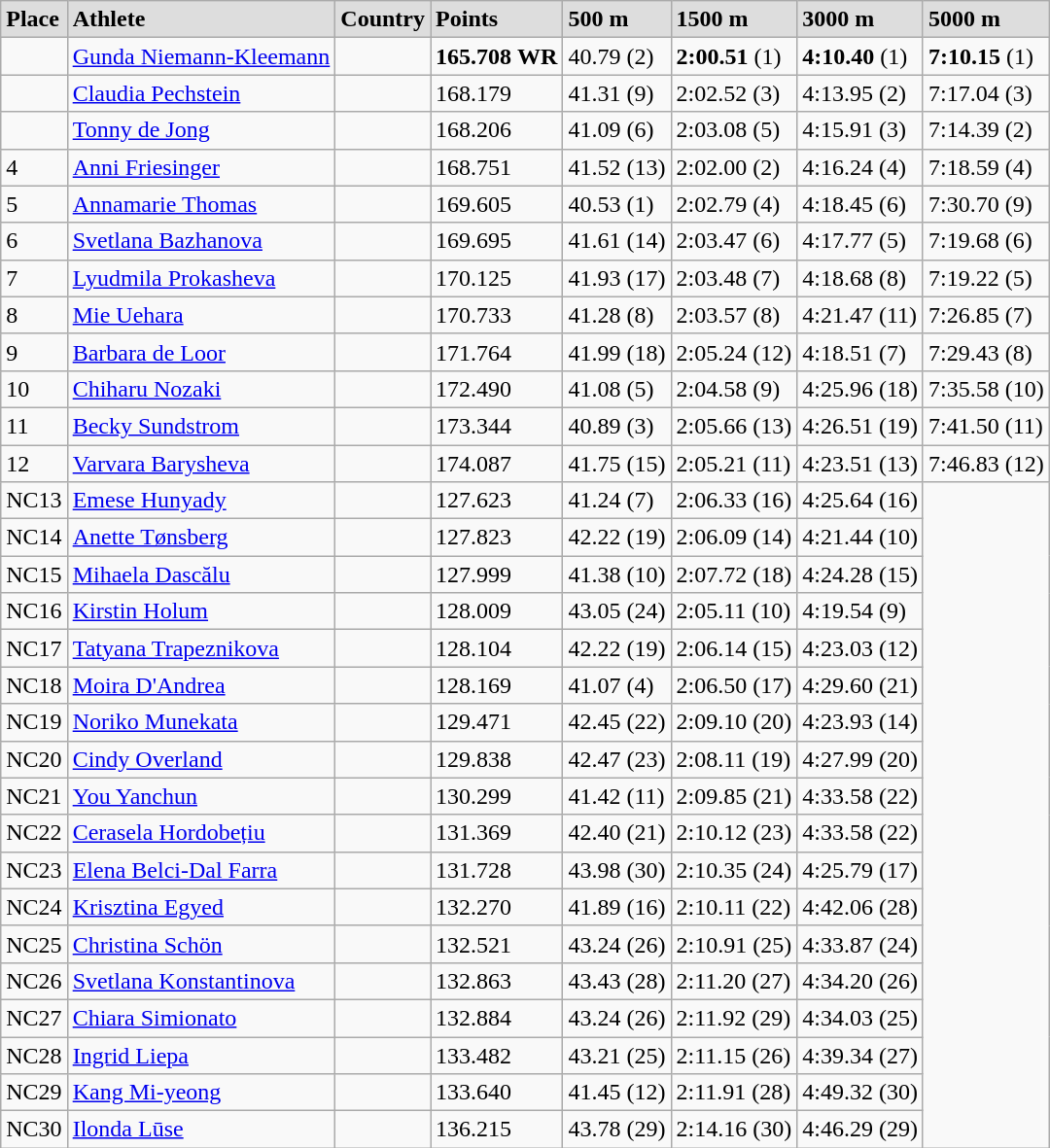<table class="wikitable">
<tr align=left bgcolor=#DDDDDD>
<td><strong>Place</strong></td>
<td><strong>Athlete</strong></td>
<td><strong>Country</strong></td>
<td><strong>Points</strong></td>
<td><strong>500 m</strong></td>
<td><strong>1500 m</strong></td>
<td><strong>3000 m</strong></td>
<td><strong>5000 m</strong></td>
</tr>
<tr>
<td></td>
<td><a href='#'>Gunda Niemann-Kleemann</a></td>
<td></td>
<td><strong>165.708</strong> <strong>WR</strong></td>
<td>40.79 (2)</td>
<td><strong>2:00.51</strong> (1)</td>
<td><strong>4:10.40</strong> (1)</td>
<td><strong>7:10.15</strong> (1)</td>
</tr>
<tr>
<td></td>
<td><a href='#'>Claudia Pechstein</a></td>
<td></td>
<td>168.179</td>
<td>41.31 (9)</td>
<td>2:02.52 (3)</td>
<td>4:13.95 (2)</td>
<td>7:17.04 (3)</td>
</tr>
<tr>
<td></td>
<td><a href='#'>Tonny de Jong</a></td>
<td></td>
<td>168.206</td>
<td>41.09 (6)</td>
<td>2:03.08 (5)</td>
<td>4:15.91 (3)</td>
<td>7:14.39 (2)</td>
</tr>
<tr>
<td>4</td>
<td><a href='#'>Anni Friesinger</a></td>
<td></td>
<td>168.751</td>
<td>41.52 (13)</td>
<td>2:02.00 (2)</td>
<td>4:16.24 (4)</td>
<td>7:18.59 (4)</td>
</tr>
<tr>
<td>5</td>
<td><a href='#'>Annamarie Thomas</a></td>
<td></td>
<td>169.605</td>
<td>40.53 (1)</td>
<td>2:02.79 (4)</td>
<td>4:18.45 (6)</td>
<td>7:30.70 (9)</td>
</tr>
<tr>
<td>6</td>
<td><a href='#'>Svetlana Bazhanova</a></td>
<td></td>
<td>169.695</td>
<td>41.61 (14)</td>
<td>2:03.47 (6)</td>
<td>4:17.77 (5)</td>
<td>7:19.68 (6)</td>
</tr>
<tr>
<td>7</td>
<td><a href='#'>Lyudmila Prokasheva</a></td>
<td></td>
<td>170.125</td>
<td>41.93 (17)</td>
<td>2:03.48 (7)</td>
<td>4:18.68 (8)</td>
<td>7:19.22 (5)</td>
</tr>
<tr>
<td>8</td>
<td><a href='#'>Mie Uehara</a></td>
<td></td>
<td>170.733</td>
<td>41.28 (8)</td>
<td>2:03.57 (8)</td>
<td>4:21.47 (11)</td>
<td>7:26.85 (7)</td>
</tr>
<tr>
<td>9</td>
<td><a href='#'>Barbara de Loor</a></td>
<td></td>
<td>171.764</td>
<td>41.99 (18)</td>
<td>2:05.24 (12)</td>
<td>4:18.51 (7)</td>
<td>7:29.43 (8)</td>
</tr>
<tr>
<td>10</td>
<td><a href='#'>Chiharu Nozaki</a></td>
<td></td>
<td>172.490</td>
<td>41.08 (5)</td>
<td>2:04.58 (9)</td>
<td>4:25.96 (18)</td>
<td>7:35.58 (10)</td>
</tr>
<tr>
<td>11</td>
<td><a href='#'>Becky Sundstrom</a></td>
<td></td>
<td>173.344</td>
<td>40.89 (3)</td>
<td>2:05.66 (13)</td>
<td>4:26.51 (19)</td>
<td>7:41.50 (11)</td>
</tr>
<tr>
<td>12</td>
<td><a href='#'>Varvara Barysheva</a></td>
<td></td>
<td>174.087</td>
<td>41.75 (15)</td>
<td>2:05.21 (11)</td>
<td>4:23.51 (13)</td>
<td>7:46.83 (12)</td>
</tr>
<tr>
<td>NC13</td>
<td><a href='#'>Emese Hunyady</a></td>
<td></td>
<td>127.623</td>
<td>41.24 (7)</td>
<td>2:06.33 (16)</td>
<td>4:25.64 (16)</td>
</tr>
<tr>
<td>NC14</td>
<td><a href='#'>Anette Tønsberg</a></td>
<td></td>
<td>127.823</td>
<td>42.22 (19)</td>
<td>2:06.09 (14)</td>
<td>4:21.44 (10)</td>
</tr>
<tr>
<td>NC15</td>
<td><a href='#'>Mihaela Dascălu</a></td>
<td></td>
<td>127.999</td>
<td>41.38 (10)</td>
<td>2:07.72 (18)</td>
<td>4:24.28 (15)</td>
</tr>
<tr>
<td>NC16</td>
<td><a href='#'>Kirstin Holum</a></td>
<td></td>
<td>128.009</td>
<td>43.05 (24)</td>
<td>2:05.11 (10)</td>
<td>4:19.54 (9)</td>
</tr>
<tr>
<td>NC17</td>
<td><a href='#'>Tatyana Trapeznikova</a></td>
<td></td>
<td>128.104</td>
<td>42.22 (19)</td>
<td>2:06.14 (15)</td>
<td>4:23.03 (12)</td>
</tr>
<tr>
<td>NC18</td>
<td><a href='#'>Moira D'Andrea</a></td>
<td></td>
<td>128.169</td>
<td>41.07 (4)</td>
<td>2:06.50 (17)</td>
<td>4:29.60 (21)</td>
</tr>
<tr>
<td>NC19</td>
<td><a href='#'>Noriko Munekata</a></td>
<td></td>
<td>129.471</td>
<td>42.45 (22)</td>
<td>2:09.10 (20)</td>
<td>4:23.93 (14)</td>
</tr>
<tr>
<td>NC20</td>
<td><a href='#'>Cindy Overland</a></td>
<td></td>
<td>129.838</td>
<td>42.47 (23)</td>
<td>2:08.11 (19)</td>
<td>4:27.99 (20)</td>
</tr>
<tr>
<td>NC21</td>
<td><a href='#'>You Yanchun</a></td>
<td></td>
<td>130.299</td>
<td>41.42 (11)</td>
<td>2:09.85 (21)</td>
<td>4:33.58 (22)</td>
</tr>
<tr>
<td>NC22</td>
<td><a href='#'>Cerasela Hordobețiu</a></td>
<td></td>
<td>131.369</td>
<td>42.40 (21)</td>
<td>2:10.12 (23)</td>
<td>4:33.58 (22)</td>
</tr>
<tr>
<td>NC23</td>
<td><a href='#'>Elena Belci-Dal Farra</a></td>
<td></td>
<td>131.728</td>
<td>43.98 (30)</td>
<td>2:10.35 (24)</td>
<td>4:25.79 (17)</td>
</tr>
<tr>
<td>NC24</td>
<td><a href='#'>Krisztina Egyed</a></td>
<td></td>
<td>132.270</td>
<td>41.89 (16)</td>
<td>2:10.11 (22)</td>
<td>4:42.06 (28)</td>
</tr>
<tr>
<td>NC25</td>
<td><a href='#'>Christina Schön</a></td>
<td></td>
<td>132.521</td>
<td>43.24 (26)</td>
<td>2:10.91 (25)</td>
<td>4:33.87 (24)</td>
</tr>
<tr>
<td>NC26</td>
<td><a href='#'>Svetlana Konstantinova</a></td>
<td></td>
<td>132.863</td>
<td>43.43 (28)</td>
<td>2:11.20 (27)</td>
<td>4:34.20 (26)</td>
</tr>
<tr>
<td>NC27</td>
<td><a href='#'>Chiara Simionato</a></td>
<td></td>
<td>132.884</td>
<td>43.24 (26)</td>
<td>2:11.92 (29)</td>
<td>4:34.03 (25)</td>
</tr>
<tr>
<td>NC28</td>
<td><a href='#'>Ingrid Liepa</a></td>
<td></td>
<td>133.482</td>
<td>43.21 (25)</td>
<td>2:11.15 (26)</td>
<td>4:39.34 (27)</td>
</tr>
<tr>
<td>NC29</td>
<td><a href='#'>Kang Mi-yeong</a></td>
<td></td>
<td>133.640</td>
<td>41.45 (12)</td>
<td>2:11.91 (28)</td>
<td>4:49.32 (30)</td>
</tr>
<tr>
<td>NC30</td>
<td><a href='#'>Ilonda Lūse</a></td>
<td></td>
<td>136.215</td>
<td>43.78 (29)</td>
<td>2:14.16 (30)</td>
<td>4:46.29 (29)</td>
</tr>
</table>
